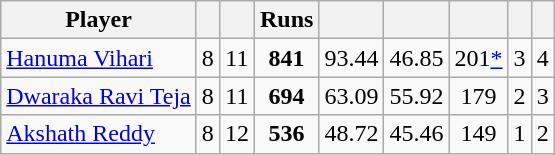<table class="wikitable sortable" style="text-align: center;">
<tr>
<th class="unsortable">Player</th>
<th></th>
<th></th>
<th>Runs</th>
<th></th>
<th></th>
<th></th>
<th></th>
<th></th>
</tr>
<tr>
<td style="text-align:left"><a href='#'>Hanuma Vihari</a></td>
<td style="text-align:left">8</td>
<td>11</td>
<td><strong>841</strong></td>
<td>93.44</td>
<td>46.85</td>
<td>201<a href='#'>*</a></td>
<td>3</td>
<td>4</td>
</tr>
<tr>
<td style="text-align:left"><a href='#'>Dwaraka Ravi Teja</a></td>
<td style="text-align:left">8</td>
<td>11</td>
<td><strong>694</strong></td>
<td>63.09</td>
<td>55.92</td>
<td>179</td>
<td>2</td>
<td>3</td>
</tr>
<tr>
<td style="text-align:left"><a href='#'>Akshath Reddy</a></td>
<td style="text-align:left">8</td>
<td>12</td>
<td><strong>536</strong></td>
<td>48.72</td>
<td>45.46</td>
<td>149</td>
<td>1</td>
<td>2</td>
</tr>
</table>
